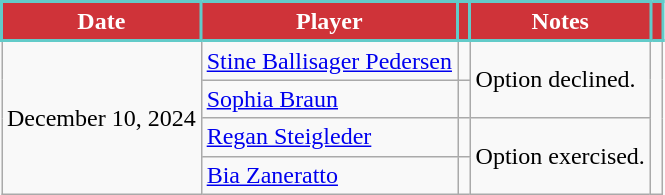<table class="wikitable sortable" style="text-align:left;">
<tr>
<th style="background:#CF3339; color:#FFF; border:2px solid #62CBC9;" width:150px;" data-sort-type="date">Date</th>
<th style="background:#CF3339; color:#FFF; border:2px solid #62CBC9;" width:200px;">Player</th>
<th style="background:#CF3339; color:#FFF; border:2px solid #62CBC9;" width:55px;"></th>
<th style="background:#CF3339; color:#FFF; border:2px solid #62CBC9;" width:450px;">Notes</th>
<th style="background:#CF3339; color:#FFF; border:2px solid #62CBC9;" width:30px;"></th>
</tr>
<tr>
<td rowspan="4">December 10, 2024</td>
<td> <a href='#'>Stine Ballisager Pedersen</a></td>
<td></td>
<td rowspan="2">Option declined.</td>
<td rowspan="4"></td>
</tr>
<tr>
<td> <a href='#'>Sophia Braun</a></td>
<td></td>
</tr>
<tr>
<td> <a href='#'>Regan Steigleder</a></td>
<td align="center"></td>
<td rowspan="2">Option exercised.</td>
</tr>
<tr>
<td> <a href='#'>Bia Zaneratto</a></td>
<td></td>
</tr>
</table>
